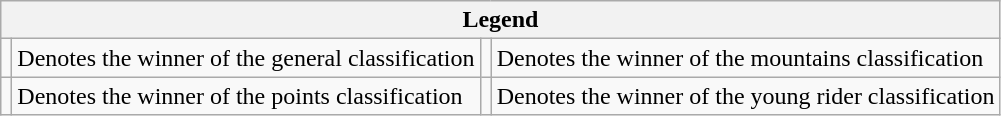<table class="wikitable">
<tr>
<th colspan="4">Legend</th>
</tr>
<tr>
<td></td>
<td>Denotes the winner of the general classification</td>
<td></td>
<td>Denotes the winner of the mountains classification</td>
</tr>
<tr>
<td></td>
<td>Denotes the winner of the points classification</td>
<td></td>
<td>Denotes the winner of the young rider classification</td>
</tr>
</table>
